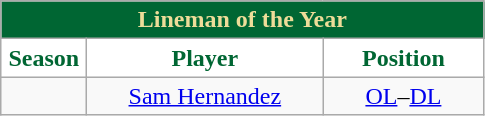<table class="wikitable sortable" style="text-align:center">
<tr>
<td colspan="4" style="background:#063; color:	#ed9;"><strong>Lineman of the Year</strong></td>
</tr>
<tr>
<th style="width:50px; background:white; color:#063;">Season</th>
<th style="width:150px; background:white; color:#063;">Player</th>
<th style="width:100px; background:white; color:#063;">Position</th>
</tr>
<tr>
<td></td>
<td><a href='#'>Sam Hernandez</a></td>
<td><a href='#'>OL</a>–<a href='#'>DL</a></td>
</tr>
</table>
